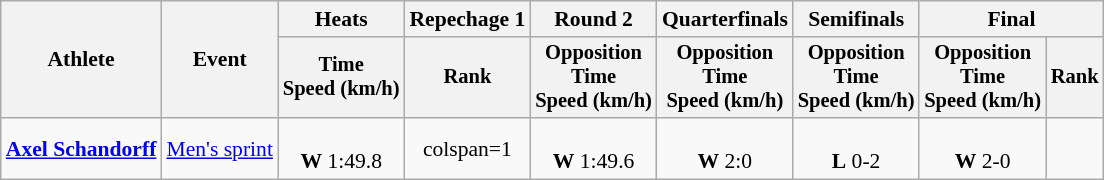<table class="wikitable" style="font-size:90%">
<tr>
<th rowspan="2">Athlete</th>
<th rowspan="2">Event</th>
<th>Heats</th>
<th>Repechage 1</th>
<th>Round 2</th>
<th>Quarterfinals</th>
<th>Semifinals</th>
<th colspan=2>Final</th>
</tr>
<tr style="font-size:95%">
<th>Time<br>Speed (km/h)</th>
<th>Rank</th>
<th>Opposition<br>Time<br>Speed (km/h)</th>
<th>Opposition<br>Time<br>Speed (km/h)</th>
<th>Opposition<br>Time<br>Speed (km/h)</th>
<th>Opposition<br>Time<br>Speed (km/h)</th>
<th>Rank</th>
</tr>
<tr align=center>
<td align=left><strong><a href='#'>Axel Schandorff</a></strong></td>
<td align=left><a href='#'>Men's sprint</a></td>
<td><br><strong>W</strong> 1:49.8</td>
<td>colspan=1 </td>
<td><br><strong>W</strong> 1:49.6</td>
<td><br><strong>W</strong> 2:0</td>
<td><br><strong>L</strong> 0-2</td>
<td><br><strong>W</strong> 2-0</td>
<td></td>
</tr>
</table>
